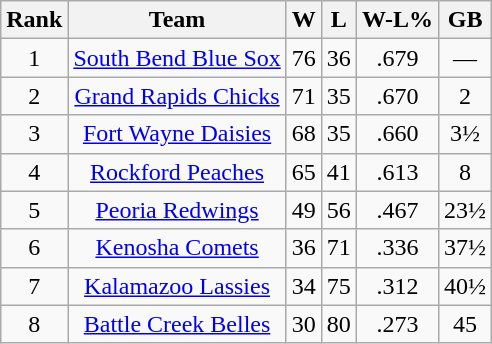<table class="wikitable" style="text-align:center;">
<tr>
<th>Rank</th>
<th>Team</th>
<th>W</th>
<th>L</th>
<th>W-L%</th>
<th>GB</th>
</tr>
<tr>
<td>1</td>
<td><a href='#'>South Bend Blue Sox</a></td>
<td>76</td>
<td>36</td>
<td>.679</td>
<td>—</td>
</tr>
<tr>
<td>2</td>
<td><a href='#'>Grand Rapids Chicks</a></td>
<td>71</td>
<td>35</td>
<td>.670</td>
<td>2</td>
</tr>
<tr>
<td>3</td>
<td><a href='#'>Fort Wayne Daisies</a></td>
<td>68</td>
<td>35</td>
<td>.660</td>
<td>3½</td>
</tr>
<tr>
<td>4</td>
<td><a href='#'>Rockford Peaches</a></td>
<td>65</td>
<td>41</td>
<td>.613</td>
<td>8</td>
</tr>
<tr>
<td>5</td>
<td><a href='#'>Peoria Redwings</a></td>
<td>49</td>
<td>56</td>
<td>.467</td>
<td>23½</td>
</tr>
<tr>
<td>6</td>
<td><a href='#'>Kenosha Comets</a></td>
<td>36</td>
<td>71</td>
<td>.336</td>
<td>37½</td>
</tr>
<tr>
<td>7</td>
<td><a href='#'>Kalamazoo Lassies</a></td>
<td>34</td>
<td>75</td>
<td>.312</td>
<td>40½</td>
</tr>
<tr>
<td>8</td>
<td><a href='#'>Battle Creek Belles</a></td>
<td>30</td>
<td>80</td>
<td>.273</td>
<td>45</td>
</tr>
</table>
